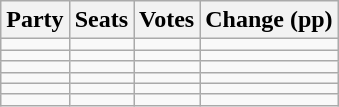<table class="wikitable" style="text-align:right;">
<tr>
<th>Party</th>
<th>Seats</th>
<th>Votes</th>
<th colspan="3">Change (pp)</th>
</tr>
<tr>
<td style="text-align:left;"></td>
<td></td>
<td></td>
<td></td>
</tr>
<tr>
<td style="text-align:left;"></td>
<td></td>
<td></td>
<td></td>
</tr>
<tr>
<td style="text-align:left;"></td>
<td></td>
<td></td>
<td></td>
</tr>
<tr>
<td style="text-align:left;"></td>
<td></td>
<td></td>
<td></td>
</tr>
<tr>
<td style="text-align:left;"></td>
<td></td>
<td></td>
<td></td>
</tr>
<tr>
<td style="text-align:left;"></td>
<td></td>
<td></td>
<td></td>
</tr>
</table>
